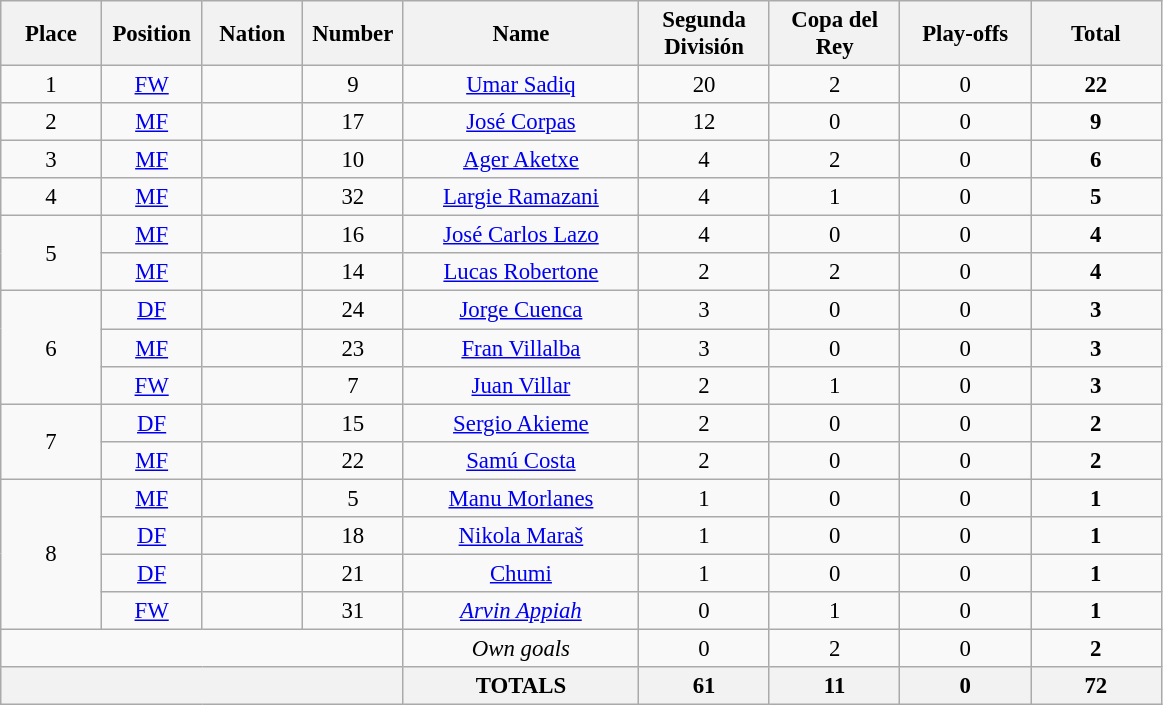<table class="wikitable" style="font-size: 95%; text-align: center;">
<tr>
<th width=60>Place</th>
<th width=60>Position</th>
<th width=60>Nation</th>
<th width=60>Number</th>
<th width=150>Name</th>
<th width=80>Segunda División</th>
<th width=80>Copa del Rey</th>
<th width=80>Play-offs</th>
<th width=80><strong>Total</strong></th>
</tr>
<tr>
<td>1</td>
<td><a href='#'>FW</a></td>
<td></td>
<td>9</td>
<td><a href='#'>Umar Sadiq</a></td>
<td>20</td>
<td>2</td>
<td>0</td>
<td><strong>22</strong></td>
</tr>
<tr>
<td>2</td>
<td><a href='#'>MF</a></td>
<td></td>
<td>17</td>
<td><a href='#'>José Corpas</a></td>
<td>12</td>
<td>0</td>
<td>0</td>
<td><strong>9</strong></td>
</tr>
<tr>
<td>3</td>
<td><a href='#'>MF</a></td>
<td></td>
<td>10</td>
<td><a href='#'>Ager Aketxe</a></td>
<td>4</td>
<td>2</td>
<td>0</td>
<td><strong>6</strong></td>
</tr>
<tr>
<td>4</td>
<td><a href='#'>MF</a></td>
<td></td>
<td>32</td>
<td><a href='#'>Largie Ramazani</a></td>
<td>4</td>
<td>1</td>
<td>0</td>
<td><strong>5</strong></td>
</tr>
<tr>
<td rowspan="2">5</td>
<td><a href='#'>MF</a></td>
<td></td>
<td>16</td>
<td><a href='#'>José Carlos Lazo</a></td>
<td>4</td>
<td>0</td>
<td>0</td>
<td><strong>4</strong></td>
</tr>
<tr>
<td><a href='#'>MF</a></td>
<td></td>
<td>14</td>
<td><a href='#'>Lucas Robertone</a></td>
<td>2</td>
<td>2</td>
<td>0</td>
<td><strong>4</strong></td>
</tr>
<tr>
<td rowspan="3">6</td>
<td><a href='#'>DF</a></td>
<td></td>
<td>24</td>
<td><a href='#'>Jorge Cuenca</a></td>
<td>3</td>
<td>0</td>
<td>0</td>
<td><strong>3</strong></td>
</tr>
<tr>
<td><a href='#'>MF</a></td>
<td></td>
<td>23</td>
<td><a href='#'>Fran Villalba</a></td>
<td>3</td>
<td>0</td>
<td>0</td>
<td><strong>3</strong></td>
</tr>
<tr>
<td><a href='#'>FW</a></td>
<td></td>
<td>7</td>
<td><a href='#'>Juan Villar</a></td>
<td>2</td>
<td>1</td>
<td>0</td>
<td><strong>3</strong></td>
</tr>
<tr>
<td rowspan="2">7</td>
<td><a href='#'>DF</a></td>
<td></td>
<td>15</td>
<td><a href='#'>Sergio Akieme</a></td>
<td>2</td>
<td>0</td>
<td>0</td>
<td><strong>2</strong></td>
</tr>
<tr>
<td><a href='#'>MF</a></td>
<td></td>
<td>22</td>
<td><a href='#'>Samú Costa</a></td>
<td>2</td>
<td>0</td>
<td>0</td>
<td><strong>2</strong></td>
</tr>
<tr>
<td rowspan="4">8</td>
<td><a href='#'>MF</a></td>
<td></td>
<td>5</td>
<td><a href='#'>Manu Morlanes</a></td>
<td>1</td>
<td>0</td>
<td>0</td>
<td><strong>1</strong></td>
</tr>
<tr>
<td><a href='#'>DF</a></td>
<td></td>
<td>18</td>
<td><a href='#'>Nikola Maraš</a></td>
<td>1</td>
<td>0</td>
<td>0</td>
<td><strong>1</strong></td>
</tr>
<tr>
<td><a href='#'>DF</a></td>
<td></td>
<td>21</td>
<td><a href='#'>Chumi</a></td>
<td>1</td>
<td>0</td>
<td>0</td>
<td><strong>1</strong></td>
</tr>
<tr>
<td><a href='#'>FW</a></td>
<td></td>
<td>31</td>
<td><em><a href='#'>Arvin Appiah</a></em></td>
<td>0</td>
<td>1</td>
<td>0</td>
<td><strong>1</strong></td>
</tr>
<tr>
<td colspan="4"></td>
<td><em>Own goals</em></td>
<td>0</td>
<td>2</td>
<td>0</td>
<td><strong>2</strong></td>
</tr>
<tr>
<th colspan="4"></th>
<th><strong>TOTALS</strong></th>
<th>61</th>
<th>11</th>
<th>0</th>
<th>72</th>
</tr>
</table>
